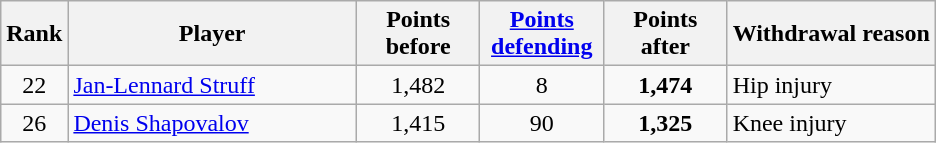<table class="wikitable sortable">
<tr>
<th>Rank</th>
<th style="width:185px;">Player</th>
<th style="width:75px;">Points before</th>
<th style="width:75px;"><a href='#'>Points defending</a></th>
<th style="width:75px;">Points after</th>
<th>Withdrawal reason</th>
</tr>
<tr>
<td style="text-align:center;">22</td>
<td> <a href='#'>Jan-Lennard Struff</a></td>
<td style="text-align:center;">1,482</td>
<td style="text-align:center;">8</td>
<td style="text-align:center;"><strong>1,474</strong></td>
<td>Hip injury</td>
</tr>
<tr>
<td style="text-align:center;">26</td>
<td> <a href='#'>Denis Shapovalov</a></td>
<td style="text-align:center;">1,415</td>
<td style="text-align:center;">90</td>
<td style="text-align:center;"><strong>1,325</strong></td>
<td>Knee injury</td>
</tr>
</table>
